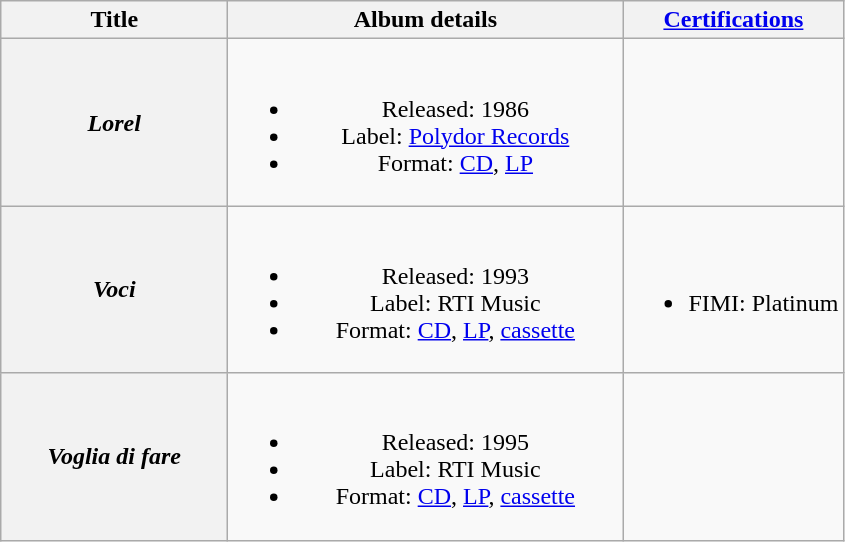<table class="wikitable plainrowheaders" style="text-align:center;">
<tr>
<th scope="col" style="width:9em;">Title</th>
<th scope="col" style="width:16em;">Album details</th>
<th scope="col"><a href='#'>Certifications</a></th>
</tr>
<tr>
<th scope="row"><em>Lorel</em></th>
<td><br><ul><li>Released: 1986</li><li>Label: <a href='#'>Polydor Records</a></li><li>Format: <a href='#'>CD</a>, <a href='#'>LP</a></li></ul></td>
<td></td>
</tr>
<tr>
<th scope="row"><em>Voci</em></th>
<td><br><ul><li>Released: 1993</li><li>Label: RTI Music</li><li>Format: <a href='#'>CD</a>, <a href='#'>LP</a>, <a href='#'>cassette</a></li></ul></td>
<td><br><ul><li>FIMI: Platinum</li></ul></td>
</tr>
<tr>
<th scope="row"><em>Voglia di fare</em></th>
<td><br><ul><li>Released: 1995</li><li>Label: RTI Music</li><li>Format: <a href='#'>CD</a>, <a href='#'>LP</a>, <a href='#'>cassette</a></li></ul></td>
<td></td>
</tr>
</table>
